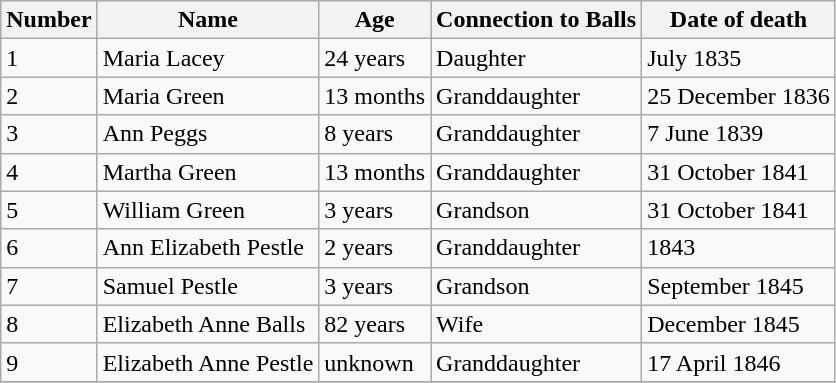<table class="wikitable sortable">
<tr>
<th>Number</th>
<th>Name</th>
<th>Age</th>
<th>Connection to Balls</th>
<th>Date of death</th>
</tr>
<tr>
<td>1</td>
<td>Maria Lacey</td>
<td>24 years</td>
<td>Daughter</td>
<td>July 1835</td>
</tr>
<tr>
<td>2</td>
<td>Maria Green</td>
<td>13 months</td>
<td>Granddaughter</td>
<td>25 December 1836</td>
</tr>
<tr>
<td>3</td>
<td>Ann Peggs</td>
<td>8 years</td>
<td>Granddaughter</td>
<td>7 June 1839</td>
</tr>
<tr>
<td>4</td>
<td>Martha Green</td>
<td>13 months</td>
<td>Granddaughter</td>
<td>31 October 1841</td>
</tr>
<tr>
<td>5</td>
<td>William Green</td>
<td>3 years</td>
<td>Grandson</td>
<td>31 October 1841</td>
</tr>
<tr>
<td>6</td>
<td>Ann Elizabeth Pestle</td>
<td>2 years</td>
<td>Granddaughter</td>
<td>1843</td>
</tr>
<tr>
<td>7</td>
<td>Samuel Pestle</td>
<td>3 years</td>
<td>Grandson</td>
<td>September 1845</td>
</tr>
<tr>
<td>8</td>
<td>Elizabeth Anne Balls</td>
<td>82 years</td>
<td>Wife</td>
<td>December 1845</td>
</tr>
<tr>
<td>9</td>
<td>Elizabeth Anne Pestle</td>
<td>unknown</td>
<td>Granddaughter</td>
<td>17 April 1846</td>
</tr>
<tr>
</tr>
</table>
